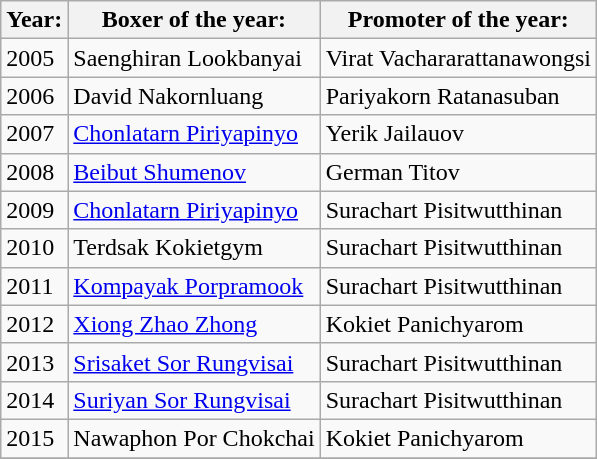<table class="wikitable">
<tr>
<th>Year:</th>
<th>Boxer of the year:</th>
<th>Promoter of the year:</th>
</tr>
<tr>
<td>2005</td>
<td> Saenghiran Lookbanyai</td>
<td> Virat Vachararattanawongsi</td>
</tr>
<tr>
<td>2006</td>
<td> David Nakornluang</td>
<td> Pariyakorn Ratanasuban</td>
</tr>
<tr>
<td>2007</td>
<td> <a href='#'>Chonlatarn Piriyapinyo</a></td>
<td> Yerik Jailauov</td>
</tr>
<tr>
<td>2008</td>
<td> <a href='#'>Beibut Shumenov</a></td>
<td> German Titov</td>
</tr>
<tr>
<td>2009</td>
<td> <a href='#'>Chonlatarn Piriyapinyo</a></td>
<td> Surachart Pisitwutthinan</td>
</tr>
<tr>
<td>2010</td>
<td> Terdsak Kokietgym</td>
<td> Surachart Pisitwutthinan</td>
</tr>
<tr>
<td>2011</td>
<td> <a href='#'>Kompayak Porpramook</a></td>
<td> Surachart Pisitwutthinan</td>
</tr>
<tr>
<td>2012</td>
<td> <a href='#'>Xiong Zhao Zhong</a></td>
<td> Kokiet Panichyarom</td>
</tr>
<tr>
<td>2013</td>
<td> <a href='#'>Srisaket Sor Rungvisai</a></td>
<td> Surachart Pisitwutthinan</td>
</tr>
<tr>
<td>2014</td>
<td> <a href='#'>Suriyan Sor Rungvisai</a></td>
<td> Surachart Pisitwutthinan</td>
</tr>
<tr>
<td>2015</td>
<td> Nawaphon Por Chokchai</td>
<td> Kokiet Panichyarom</td>
</tr>
<tr>
</tr>
</table>
